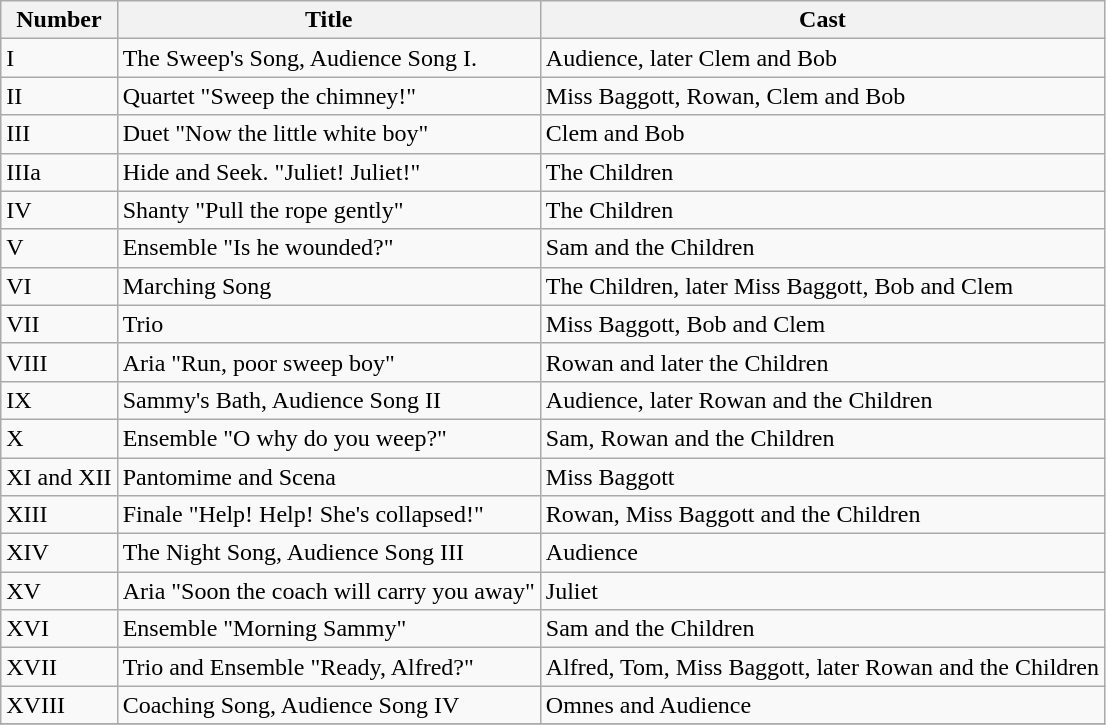<table class="wikitable">
<tr>
<th>Number</th>
<th>Title</th>
<th>Cast</th>
</tr>
<tr>
<td>I</td>
<td>The Sweep's Song, Audience Song I.</td>
<td>Audience, later Clem and Bob</td>
</tr>
<tr>
<td>II</td>
<td>Quartet "Sweep the chimney!"</td>
<td>Miss Baggott, Rowan, Clem and Bob</td>
</tr>
<tr>
<td>III</td>
<td>Duet "Now the little white boy"</td>
<td>Clem and Bob</td>
</tr>
<tr>
<td>IIIa</td>
<td>Hide and Seek. "Juliet! Juliet!"</td>
<td>The Children</td>
</tr>
<tr>
<td>IV</td>
<td>Shanty "Pull the rope gently"</td>
<td>The Children</td>
</tr>
<tr>
<td>V</td>
<td>Ensemble "Is he wounded?"</td>
<td>Sam and the Children</td>
</tr>
<tr>
<td>VI</td>
<td>Marching Song</td>
<td>The Children, later Miss Baggott, Bob and Clem</td>
</tr>
<tr>
<td>VII</td>
<td>Trio</td>
<td>Miss Baggott, Bob and Clem</td>
</tr>
<tr>
<td>VIII</td>
<td>Aria "Run, poor sweep boy"</td>
<td>Rowan and later the Children</td>
</tr>
<tr>
<td>IX</td>
<td>Sammy's Bath, Audience Song II</td>
<td>Audience, later Rowan and the Children</td>
</tr>
<tr>
<td>X</td>
<td>Ensemble "O why do you weep?"</td>
<td>Sam, Rowan and the Children</td>
</tr>
<tr>
<td>XI and XII</td>
<td>Pantomime and Scena</td>
<td>Miss Baggott</td>
</tr>
<tr>
<td>XIII</td>
<td>Finale "Help! Help! She's collapsed!"</td>
<td>Rowan, Miss Baggott and the Children</td>
</tr>
<tr>
<td>XIV</td>
<td>The Night Song, Audience Song III</td>
<td>Audience</td>
</tr>
<tr>
<td>XV</td>
<td>Aria "Soon the coach will carry you away"</td>
<td>Juliet</td>
</tr>
<tr>
<td>XVI</td>
<td>Ensemble "Morning Sammy"</td>
<td>Sam and the Children</td>
</tr>
<tr>
<td>XVII</td>
<td>Trio and Ensemble "Ready, Alfred?"</td>
<td>Alfred, Tom, Miss Baggott, later Rowan and the Children</td>
</tr>
<tr>
<td>XVIII</td>
<td>Coaching Song, Audience Song IV</td>
<td>Omnes and Audience</td>
</tr>
<tr>
</tr>
</table>
